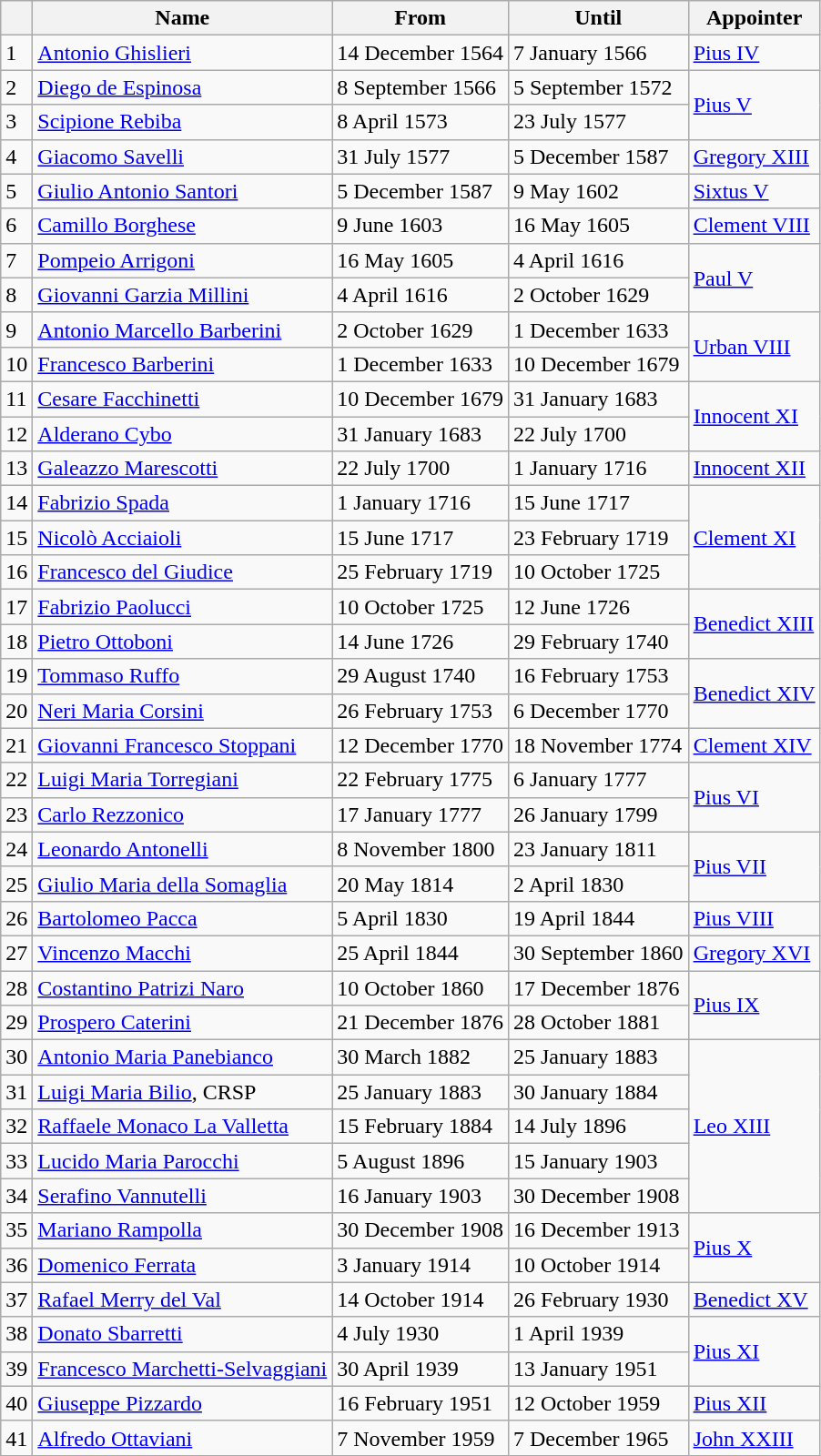<table class=wikitable>
<tr>
<th></th>
<th>Name</th>
<th>From</th>
<th>Until</th>
<th>Appointer</th>
</tr>
<tr>
<td>1</td>
<td><a href='#'>Antonio Ghislieri</a><br></td>
<td>14 December 1564</td>
<td>7 January 1566</td>
<td><a href='#'>Pius IV</a></td>
</tr>
<tr>
<td>2</td>
<td><a href='#'>Diego de Espinosa</a></td>
<td>8 September 1566</td>
<td>5 September 1572</td>
<td rowspan=2><a href='#'>Pius V</a></td>
</tr>
<tr>
<td>3</td>
<td><a href='#'>Scipione Rebiba</a></td>
<td>8 April 1573</td>
<td>23 July 1577</td>
</tr>
<tr>
<td>4</td>
<td><a href='#'>Giacomo Savelli</a></td>
<td>31 July 1577</td>
<td>5 December 1587</td>
<td><a href='#'>Gregory XIII</a></td>
</tr>
<tr>
<td>5</td>
<td><a href='#'>Giulio Antonio Santori</a></td>
<td>5 December 1587</td>
<td>9 May 1602</td>
<td><a href='#'>Sixtus V</a></td>
</tr>
<tr>
<td>6</td>
<td><a href='#'>Camillo Borghese</a><br></td>
<td>9 June 1603</td>
<td>16 May 1605</td>
<td><a href='#'>Clement VIII</a></td>
</tr>
<tr>
<td>7</td>
<td><a href='#'>Pompeio Arrigoni</a></td>
<td>16 May 1605</td>
<td>4 April 1616</td>
<td rowspan=2><a href='#'>Paul V</a></td>
</tr>
<tr>
<td>8</td>
<td><a href='#'>Giovanni Garzia Millini</a></td>
<td>4 April 1616</td>
<td>2 October 1629</td>
</tr>
<tr>
<td>9</td>
<td><a href='#'>Antonio Marcello Barberini</a></td>
<td>2 October 1629</td>
<td>1 December 1633</td>
<td rowspan=2><a href='#'>Urban VIII</a></td>
</tr>
<tr>
<td>10</td>
<td><a href='#'>Francesco Barberini</a></td>
<td>1 December 1633</td>
<td>10 December 1679</td>
</tr>
<tr>
<td>11</td>
<td><a href='#'>Cesare Facchinetti</a></td>
<td>10 December 1679</td>
<td>31 January 1683</td>
<td rowspan=2><a href='#'>Innocent XI</a></td>
</tr>
<tr>
<td>12</td>
<td><a href='#'>Alderano Cybo</a></td>
<td>31 January 1683</td>
<td>22 July 1700</td>
</tr>
<tr>
<td>13</td>
<td><a href='#'>Galeazzo Marescotti</a></td>
<td>22 July 1700</td>
<td>1 January 1716</td>
<td><a href='#'>Innocent XII</a></td>
</tr>
<tr>
<td>14</td>
<td><a href='#'>Fabrizio Spada</a></td>
<td>1 January 1716</td>
<td>15 June 1717</td>
<td rowspan=3><a href='#'>Clement XI</a></td>
</tr>
<tr>
<td>15</td>
<td><a href='#'>Nicolò Acciaioli</a></td>
<td>15 June 1717</td>
<td>23 February 1719</td>
</tr>
<tr>
<td>16</td>
<td><a href='#'>Francesco del Giudice</a></td>
<td>25 February 1719</td>
<td>10 October 1725</td>
</tr>
<tr>
<td>17</td>
<td><a href='#'>Fabrizio Paolucci</a></td>
<td>10 October 1725</td>
<td>12 June 1726</td>
<td rowspan=2><a href='#'>Benedict XIII</a></td>
</tr>
<tr>
<td>18</td>
<td><a href='#'>Pietro Ottoboni</a></td>
<td>14 June 1726</td>
<td>29 February 1740</td>
</tr>
<tr>
<td>19</td>
<td><a href='#'>Tommaso Ruffo</a></td>
<td>29 August 1740</td>
<td>16 February 1753</td>
<td rowspan=2><a href='#'>Benedict XIV</a></td>
</tr>
<tr>
<td>20</td>
<td><a href='#'>Neri Maria Corsini</a></td>
<td>26 February 1753</td>
<td>6 December 1770</td>
</tr>
<tr>
<td>21</td>
<td><a href='#'>Giovanni Francesco Stoppani</a></td>
<td>12 December 1770</td>
<td>18 November 1774</td>
<td><a href='#'>Clement XIV</a></td>
</tr>
<tr>
<td>22</td>
<td><a href='#'>Luigi Maria Torregiani</a></td>
<td>22 February 1775</td>
<td>6 January 1777</td>
<td rowspan=2><a href='#'>Pius VI</a></td>
</tr>
<tr>
<td>23</td>
<td><a href='#'>Carlo Rezzonico</a></td>
<td>17 January 1777</td>
<td>26 January 1799</td>
</tr>
<tr>
<td>24</td>
<td><a href='#'>Leonardo Antonelli</a></td>
<td>8 November 1800</td>
<td>23 January 1811</td>
<td rowspan=2><a href='#'>Pius VII</a></td>
</tr>
<tr>
<td>25</td>
<td><a href='#'>Giulio Maria della Somaglia</a></td>
<td>20 May 1814</td>
<td>2 April 1830</td>
</tr>
<tr>
<td>26</td>
<td><a href='#'>Bartolomeo Pacca</a></td>
<td>5 April 1830</td>
<td>19 April 1844</td>
<td><a href='#'>Pius VIII</a></td>
</tr>
<tr>
<td>27</td>
<td><a href='#'>Vincenzo Macchi</a></td>
<td>25 April 1844</td>
<td>30 September 1860</td>
<td><a href='#'>Gregory XVI</a></td>
</tr>
<tr>
<td>28</td>
<td><a href='#'>Costantino Patrizi Naro</a></td>
<td>10 October 1860</td>
<td>17 December 1876</td>
<td rowspan=2><a href='#'>Pius IX</a></td>
</tr>
<tr>
<td>29</td>
<td><a href='#'>Prospero Caterini</a></td>
<td>21 December 1876</td>
<td>28 October 1881</td>
</tr>
<tr>
<td>30</td>
<td><a href='#'>Antonio Maria Panebianco</a></td>
<td>30 March 1882</td>
<td>25 January 1883</td>
<td rowspan=5><a href='#'>Leo XIII</a></td>
</tr>
<tr>
<td>31</td>
<td><a href='#'>Luigi Maria Bilio</a>, CRSP</td>
<td>25 January 1883</td>
<td>30 January 1884</td>
</tr>
<tr>
<td>32</td>
<td><a href='#'>Raffaele Monaco La Valletta</a></td>
<td>15 February 1884</td>
<td>14 July 1896</td>
</tr>
<tr>
<td>33</td>
<td><a href='#'>Lucido Maria Parocchi</a></td>
<td>5 August 1896</td>
<td>15 January 1903</td>
</tr>
<tr>
<td>34</td>
<td><a href='#'>Serafino Vannutelli</a></td>
<td>16 January 1903</td>
<td>30 December 1908</td>
</tr>
<tr>
<td>35</td>
<td><a href='#'>Mariano Rampolla</a></td>
<td>30 December 1908</td>
<td>16 December 1913</td>
<td rowspan=2><a href='#'>Pius X</a></td>
</tr>
<tr>
<td>36</td>
<td><a href='#'>Domenico Ferrata</a></td>
<td>3 January 1914</td>
<td>10 October 1914</td>
</tr>
<tr>
<td>37</td>
<td><a href='#'>Rafael Merry del Val</a><br></td>
<td>14 October 1914</td>
<td>26 February 1930</td>
<td><a href='#'>Benedict XV</a></td>
</tr>
<tr>
<td>38</td>
<td><a href='#'>Donato Sbarretti</a></td>
<td>4 July 1930</td>
<td>1 April 1939</td>
<td rowspan=2><a href='#'>Pius XI</a></td>
</tr>
<tr>
<td>39</td>
<td><a href='#'>Francesco Marchetti-Selvaggiani</a></td>
<td>30 April 1939</td>
<td>13 January 1951</td>
</tr>
<tr>
<td>40</td>
<td><a href='#'>Giuseppe Pizzardo</a></td>
<td>16 February 1951</td>
<td>12 October 1959</td>
<td><a href='#'>Pius XII</a></td>
</tr>
<tr>
<td>41</td>
<td><a href='#'>Alfredo Ottaviani</a></td>
<td>7 November 1959</td>
<td>7 December 1965</td>
<td><a href='#'>John XXIII</a></td>
</tr>
</table>
